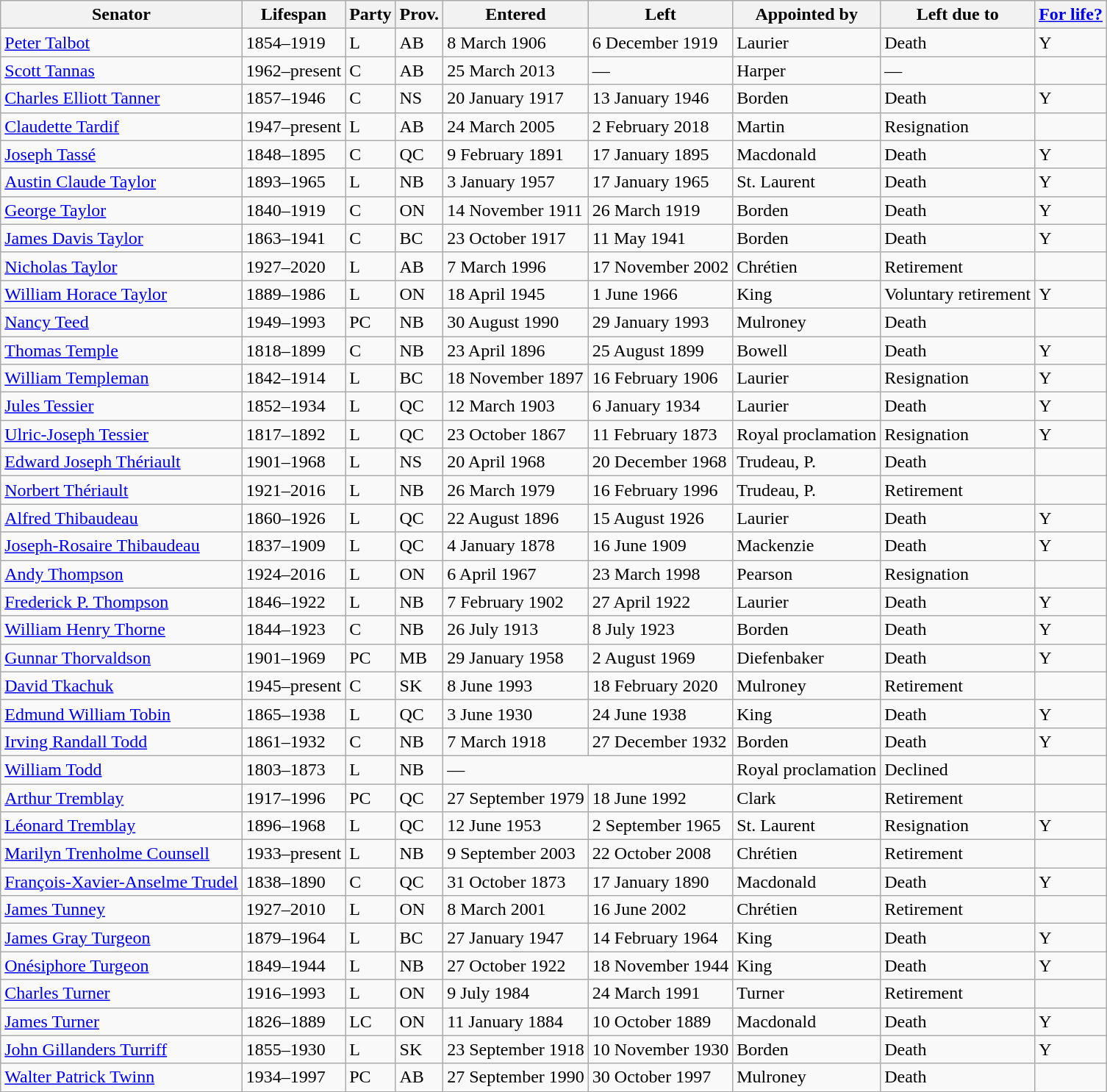<table class="wikitable sortable">
<tr>
<th>Senator</th>
<th>Lifespan</th>
<th>Party</th>
<th>Prov.</th>
<th>Entered</th>
<th>Left</th>
<th>Appointed by</th>
<th>Left due to</th>
<th><a href='#'>For life?</a></th>
</tr>
<tr>
<td><a href='#'>Peter Talbot</a></td>
<td>1854–1919</td>
<td>L</td>
<td>AB</td>
<td>8 March 1906</td>
<td>6 December 1919</td>
<td>Laurier</td>
<td>Death</td>
<td>Y</td>
</tr>
<tr>
<td><a href='#'>Scott Tannas</a></td>
<td>1962–present</td>
<td>C</td>
<td>AB</td>
<td>25 March 2013</td>
<td>—</td>
<td>Harper</td>
<td>—</td>
<td></td>
</tr>
<tr>
<td><a href='#'>Charles Elliott Tanner</a></td>
<td>1857–1946</td>
<td>C</td>
<td>NS</td>
<td>20 January 1917</td>
<td>13 January 1946</td>
<td>Borden</td>
<td>Death</td>
<td>Y</td>
</tr>
<tr>
<td><a href='#'>Claudette Tardif</a></td>
<td>1947–present</td>
<td>L</td>
<td>AB</td>
<td>24 March 2005</td>
<td>2 February 2018</td>
<td>Martin</td>
<td>Resignation</td>
<td></td>
</tr>
<tr>
<td><a href='#'>Joseph Tassé</a></td>
<td>1848–1895</td>
<td>C</td>
<td>QC</td>
<td>9 February 1891</td>
<td>17 January 1895</td>
<td>Macdonald</td>
<td>Death</td>
<td>Y</td>
</tr>
<tr>
<td><a href='#'>Austin Claude Taylor</a></td>
<td>1893–1965</td>
<td>L</td>
<td>NB</td>
<td>3 January 1957</td>
<td>17 January 1965</td>
<td>St. Laurent</td>
<td>Death</td>
<td>Y</td>
</tr>
<tr>
<td><a href='#'>George Taylor</a></td>
<td>1840–1919</td>
<td>C</td>
<td>ON</td>
<td>14 November 1911</td>
<td>26 March 1919</td>
<td>Borden</td>
<td>Death</td>
<td>Y</td>
</tr>
<tr>
<td><a href='#'>James Davis Taylor</a></td>
<td>1863–1941</td>
<td>C</td>
<td>BC</td>
<td>23 October 1917</td>
<td>11 May 1941</td>
<td>Borden</td>
<td>Death</td>
<td>Y</td>
</tr>
<tr>
<td><a href='#'>Nicholas Taylor</a></td>
<td>1927–2020</td>
<td>L</td>
<td>AB</td>
<td>7 March 1996</td>
<td>17 November 2002</td>
<td>Chrétien</td>
<td>Retirement</td>
<td></td>
</tr>
<tr>
<td><a href='#'>William Horace Taylor</a></td>
<td>1889–1986</td>
<td>L</td>
<td>ON</td>
<td>18 April 1945</td>
<td>1 June 1966</td>
<td>King</td>
<td>Voluntary retirement</td>
<td>Y</td>
</tr>
<tr>
<td><a href='#'>Nancy Teed</a></td>
<td>1949–1993</td>
<td>PC</td>
<td>NB</td>
<td>30 August 1990</td>
<td>29 January 1993</td>
<td>Mulroney</td>
<td>Death</td>
<td></td>
</tr>
<tr>
<td><a href='#'>Thomas Temple</a></td>
<td>1818–1899</td>
<td>C</td>
<td>NB</td>
<td>23 April 1896</td>
<td>25 August 1899</td>
<td>Bowell</td>
<td>Death</td>
<td>Y</td>
</tr>
<tr>
<td><a href='#'>William Templeman</a></td>
<td>1842–1914</td>
<td>L</td>
<td>BC</td>
<td>18 November 1897</td>
<td>16 February 1906</td>
<td>Laurier</td>
<td>Resignation</td>
<td>Y</td>
</tr>
<tr>
<td><a href='#'>Jules Tessier</a></td>
<td>1852–1934</td>
<td>L</td>
<td>QC</td>
<td>12 March 1903</td>
<td>6 January 1934</td>
<td>Laurier</td>
<td>Death</td>
<td>Y</td>
</tr>
<tr>
<td><a href='#'>Ulric-Joseph Tessier</a></td>
<td>1817–1892</td>
<td>L</td>
<td>QC</td>
<td>23 October 1867</td>
<td>11 February 1873</td>
<td>Royal proclamation</td>
<td>Resignation</td>
<td>Y</td>
</tr>
<tr>
<td><a href='#'>Edward Joseph Thériault</a></td>
<td>1901–1968</td>
<td>L</td>
<td>NS</td>
<td>20 April 1968</td>
<td>20 December 1968</td>
<td>Trudeau, P.</td>
<td>Death</td>
<td></td>
</tr>
<tr>
<td><a href='#'>Norbert Thériault</a></td>
<td>1921–2016</td>
<td>L</td>
<td>NB</td>
<td>26 March 1979</td>
<td>16 February 1996</td>
<td>Trudeau, P.</td>
<td>Retirement</td>
<td></td>
</tr>
<tr>
<td><a href='#'>Alfred Thibaudeau</a></td>
<td>1860–1926</td>
<td>L</td>
<td>QC</td>
<td>22 August 1896</td>
<td>15 August 1926</td>
<td>Laurier</td>
<td>Death</td>
<td>Y</td>
</tr>
<tr>
<td><a href='#'>Joseph-Rosaire Thibaudeau</a></td>
<td>1837–1909</td>
<td>L</td>
<td>QC</td>
<td>4 January 1878</td>
<td>16 June 1909</td>
<td>Mackenzie</td>
<td>Death</td>
<td>Y</td>
</tr>
<tr>
<td><a href='#'>Andy Thompson</a></td>
<td>1924–2016</td>
<td>L</td>
<td>ON</td>
<td>6 April 1967</td>
<td>23 March 1998</td>
<td>Pearson</td>
<td>Resignation</td>
<td></td>
</tr>
<tr>
<td><a href='#'>Frederick P. Thompson</a></td>
<td>1846–1922</td>
<td>L</td>
<td>NB</td>
<td>7 February 1902</td>
<td>27 April 1922</td>
<td>Laurier</td>
<td>Death</td>
<td>Y</td>
</tr>
<tr>
<td><a href='#'>William Henry Thorne</a></td>
<td>1844–1923</td>
<td>C</td>
<td>NB</td>
<td>26 July 1913</td>
<td>8 July 1923</td>
<td>Borden</td>
<td>Death</td>
<td>Y</td>
</tr>
<tr>
<td><a href='#'>Gunnar Thorvaldson</a></td>
<td>1901–1969</td>
<td>PC</td>
<td>MB</td>
<td>29 January 1958</td>
<td>2 August 1969</td>
<td>Diefenbaker</td>
<td>Death</td>
<td>Y</td>
</tr>
<tr>
<td><a href='#'>David Tkachuk</a></td>
<td>1945–present</td>
<td>C</td>
<td>SK</td>
<td>8 June 1993</td>
<td>18 February 2020</td>
<td>Mulroney</td>
<td>Retirement</td>
<td></td>
</tr>
<tr>
<td><a href='#'>Edmund William Tobin</a></td>
<td>1865–1938</td>
<td>L</td>
<td>QC</td>
<td>3 June 1930</td>
<td>24 June 1938</td>
<td>King</td>
<td>Death</td>
<td>Y</td>
</tr>
<tr>
<td><a href='#'>Irving Randall Todd</a></td>
<td>1861–1932</td>
<td>C</td>
<td>NB</td>
<td>7 March 1918</td>
<td>27 December 1932</td>
<td>Borden</td>
<td>Death</td>
<td>Y</td>
</tr>
<tr>
<td><a href='#'>William Todd</a></td>
<td>1803–1873</td>
<td>L</td>
<td>NB</td>
<td colspan=2>—</td>
<td>Royal proclamation</td>
<td>Declined</td>
<td></td>
</tr>
<tr>
<td><a href='#'>Arthur Tremblay</a></td>
<td>1917–1996</td>
<td>PC</td>
<td>QC</td>
<td>27 September 1979</td>
<td>18 June 1992</td>
<td>Clark</td>
<td>Retirement</td>
<td></td>
</tr>
<tr>
<td><a href='#'>Léonard Tremblay</a></td>
<td>1896–1968</td>
<td>L</td>
<td>QC</td>
<td>12 June 1953</td>
<td>2 September 1965</td>
<td>St. Laurent</td>
<td>Resignation</td>
<td>Y</td>
</tr>
<tr>
<td><a href='#'>Marilyn Trenholme Counsell</a></td>
<td>1933–present</td>
<td>L</td>
<td>NB</td>
<td>9 September 2003</td>
<td>22 October 2008</td>
<td>Chrétien</td>
<td>Retirement</td>
<td></td>
</tr>
<tr>
<td><a href='#'>François-Xavier-Anselme Trudel</a></td>
<td>1838–1890</td>
<td>C</td>
<td>QC</td>
<td>31 October 1873</td>
<td>17 January 1890</td>
<td>Macdonald</td>
<td>Death</td>
<td>Y</td>
</tr>
<tr>
<td><a href='#'>James Tunney</a></td>
<td>1927–2010</td>
<td>L</td>
<td>ON</td>
<td>8 March 2001</td>
<td>16 June 2002</td>
<td>Chrétien</td>
<td>Retirement</td>
<td></td>
</tr>
<tr>
<td><a href='#'>James Gray Turgeon</a></td>
<td>1879–1964</td>
<td>L</td>
<td>BC</td>
<td>27 January 1947</td>
<td>14 February 1964</td>
<td>King</td>
<td>Death</td>
<td>Y</td>
</tr>
<tr>
<td><a href='#'>Onésiphore Turgeon</a></td>
<td>1849–1944</td>
<td>L</td>
<td>NB</td>
<td>27 October 1922</td>
<td>18 November 1944</td>
<td>King</td>
<td>Death</td>
<td>Y</td>
</tr>
<tr>
<td><a href='#'>Charles Turner</a></td>
<td>1916–1993</td>
<td>L</td>
<td>ON</td>
<td>9 July 1984</td>
<td>24 March 1991</td>
<td>Turner</td>
<td>Retirement</td>
<td></td>
</tr>
<tr>
<td><a href='#'>James Turner</a></td>
<td>1826–1889</td>
<td>LC</td>
<td>ON</td>
<td>11 January 1884</td>
<td>10 October 1889</td>
<td>Macdonald</td>
<td>Death</td>
<td>Y</td>
</tr>
<tr>
<td><a href='#'>John Gillanders Turriff</a></td>
<td>1855–1930</td>
<td>L</td>
<td>SK</td>
<td>23 September 1918</td>
<td>10 November 1930</td>
<td>Borden</td>
<td>Death</td>
<td>Y</td>
</tr>
<tr>
<td><a href='#'>Walter Patrick Twinn</a></td>
<td>1934–1997</td>
<td>PC</td>
<td>AB</td>
<td>27 September 1990</td>
<td>30 October 1997</td>
<td>Mulroney</td>
<td>Death</td>
<td></td>
</tr>
</table>
